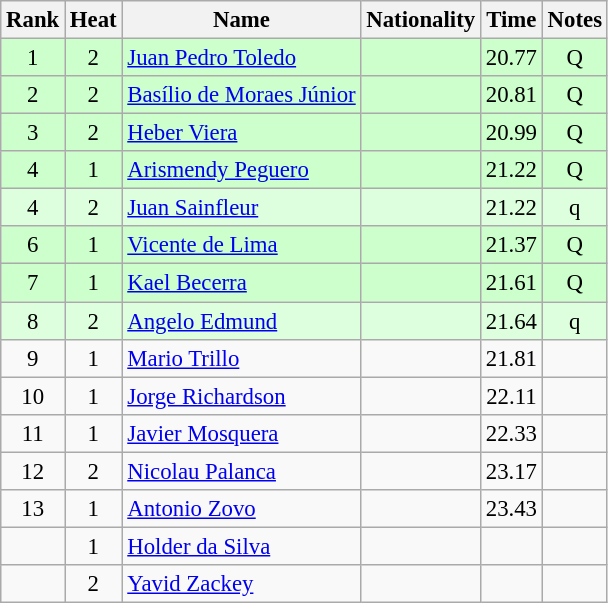<table class="wikitable sortable" style="text-align:center;font-size:95%">
<tr>
<th>Rank</th>
<th>Heat</th>
<th>Name</th>
<th>Nationality</th>
<th>Time</th>
<th>Notes</th>
</tr>
<tr bgcolor=ccffcc>
<td>1</td>
<td>2</td>
<td align=left><a href='#'>Juan Pedro Toledo</a></td>
<td align=left></td>
<td>20.77</td>
<td>Q</td>
</tr>
<tr bgcolor=ccffcc>
<td>2</td>
<td>2</td>
<td align=left><a href='#'>Basílio de Moraes Júnior</a></td>
<td align=left></td>
<td>20.81</td>
<td>Q</td>
</tr>
<tr bgcolor=ccffcc>
<td>3</td>
<td>2</td>
<td align=left><a href='#'>Heber Viera</a></td>
<td align=left></td>
<td>20.99</td>
<td>Q</td>
</tr>
<tr bgcolor=ccffcc>
<td>4</td>
<td>1</td>
<td align=left><a href='#'>Arismendy Peguero</a></td>
<td align=left></td>
<td>21.22</td>
<td>Q</td>
</tr>
<tr bgcolor=ddffdd>
<td>4</td>
<td>2</td>
<td align=left><a href='#'>Juan Sainfleur</a></td>
<td align=left></td>
<td>21.22</td>
<td>q</td>
</tr>
<tr bgcolor=ccffcc>
<td>6</td>
<td>1</td>
<td align=left><a href='#'>Vicente de Lima</a></td>
<td align=left></td>
<td>21.37</td>
<td>Q</td>
</tr>
<tr bgcolor=ccffcc>
<td>7</td>
<td>1</td>
<td align=left><a href='#'>Kael Becerra</a></td>
<td align=left></td>
<td>21.61</td>
<td>Q</td>
</tr>
<tr bgcolor=ddffdd>
<td>8</td>
<td>2</td>
<td align=left><a href='#'>Angelo Edmund</a></td>
<td align=left></td>
<td>21.64</td>
<td>q</td>
</tr>
<tr>
<td>9</td>
<td>1</td>
<td align=left><a href='#'>Mario Trillo</a></td>
<td align=left></td>
<td>21.81</td>
<td></td>
</tr>
<tr>
<td>10</td>
<td>1</td>
<td align=left><a href='#'>Jorge Richardson</a></td>
<td align=left></td>
<td>22.11</td>
<td></td>
</tr>
<tr>
<td>11</td>
<td>1</td>
<td align=left><a href='#'>Javier Mosquera</a></td>
<td align=left></td>
<td>22.33</td>
<td></td>
</tr>
<tr>
<td>12</td>
<td>2</td>
<td align=left><a href='#'>Nicolau Palanca</a></td>
<td align=left></td>
<td>23.17</td>
<td></td>
</tr>
<tr>
<td>13</td>
<td>1</td>
<td align=left><a href='#'>Antonio Zovo</a></td>
<td align=left></td>
<td>23.43</td>
<td></td>
</tr>
<tr>
<td></td>
<td>1</td>
<td align=left><a href='#'>Holder da Silva</a></td>
<td align=left></td>
<td></td>
<td></td>
</tr>
<tr>
<td></td>
<td>2</td>
<td align=left><a href='#'>Yavid Zackey</a></td>
<td align=left></td>
<td></td>
<td></td>
</tr>
</table>
